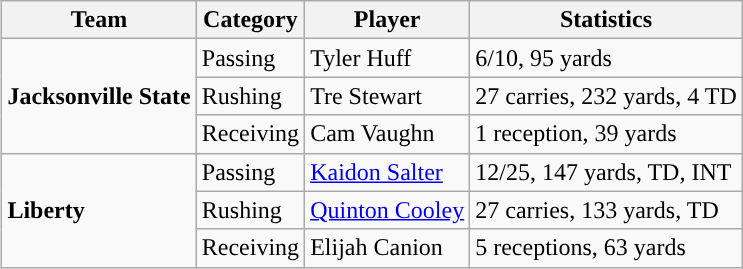<table class="wikitable" style="float: right;">
<tr>
<th>Team</th>
<th>Category</th>
<th>Player</th>
<th>Statistics</th>
</tr>
<tr>
<td rowspan=3><strong>Jacksonville State</strong></td>
<td>Passing</td>
<td>Tyler Huff</td>
<td>6/10, 95 yards</td>
</tr>
<tr>
<td>Rushing</td>
<td>Tre Stewart</td>
<td>27 carries, 232 yards, 4 TD</td>
</tr>
<tr>
<td>Receiving</td>
<td>Cam Vaughn</td>
<td>1 reception, 39 yards</td>
</tr>
<tr>
<td rowspan=3><strong>Liberty</strong></td>
<td>Passing</td>
<td><a href='#'>Kaidon Salter</a></td>
<td>12/25, 147 yards, TD, INT</td>
</tr>
<tr>
<td>Rushing</td>
<td><a href='#'>Quinton Cooley</a></td>
<td>27 carries, 133 yards, TD</td>
</tr>
<tr>
<td>Receiving</td>
<td>Elijah Canion</td>
<td>5 receptions, 63 yards</td>
</tr>
</table>
